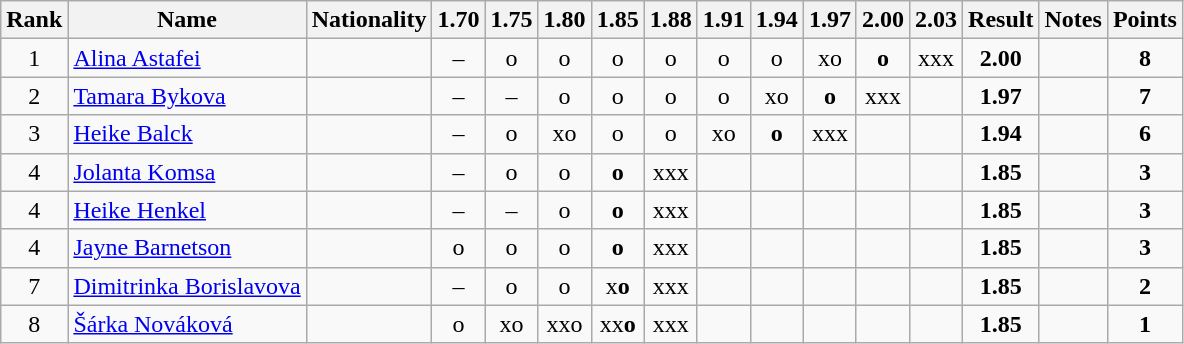<table class="wikitable sortable" style="text-align:center">
<tr>
<th>Rank</th>
<th>Name</th>
<th>Nationality</th>
<th>1.70</th>
<th>1.75</th>
<th>1.80</th>
<th>1.85</th>
<th>1.88</th>
<th>1.91</th>
<th>1.94</th>
<th>1.97</th>
<th>2.00</th>
<th>2.03</th>
<th>Result</th>
<th>Notes</th>
<th>Points</th>
</tr>
<tr>
<td>1</td>
<td align=left><a href='#'>Alina Astafei</a></td>
<td align=left></td>
<td>–</td>
<td>o</td>
<td>o</td>
<td>o</td>
<td>o</td>
<td>o</td>
<td>o</td>
<td>xo</td>
<td><strong>o</strong></td>
<td>xxx</td>
<td><strong>2.00</strong></td>
<td></td>
<td><strong>8</strong></td>
</tr>
<tr>
<td>2</td>
<td align=left><a href='#'>Tamara Bykova</a></td>
<td align=left></td>
<td>–</td>
<td>–</td>
<td>o</td>
<td>o</td>
<td>o</td>
<td>o</td>
<td>xo</td>
<td><strong>o</strong></td>
<td>xxx</td>
<td></td>
<td><strong>1.97</strong></td>
<td></td>
<td><strong>7</strong></td>
</tr>
<tr>
<td>3</td>
<td align=left><a href='#'>Heike Balck</a></td>
<td align=left></td>
<td>–</td>
<td>o</td>
<td>xo</td>
<td>o</td>
<td>o</td>
<td>xo</td>
<td><strong>o</strong></td>
<td>xxx</td>
<td></td>
<td></td>
<td><strong>1.94</strong></td>
<td></td>
<td><strong>6</strong></td>
</tr>
<tr>
<td>4</td>
<td align=left><a href='#'>Jolanta Komsa</a></td>
<td align=left></td>
<td>–</td>
<td>o</td>
<td>o</td>
<td><strong>o</strong></td>
<td>xxx</td>
<td></td>
<td></td>
<td></td>
<td></td>
<td></td>
<td><strong>1.85</strong></td>
<td></td>
<td><strong>3</strong></td>
</tr>
<tr>
<td>4</td>
<td align=left><a href='#'>Heike Henkel</a></td>
<td align=left></td>
<td>–</td>
<td>–</td>
<td>o</td>
<td><strong>o</strong></td>
<td>xxx</td>
<td></td>
<td></td>
<td></td>
<td></td>
<td></td>
<td><strong>1.85</strong></td>
<td></td>
<td><strong>3</strong></td>
</tr>
<tr>
<td>4</td>
<td align=left><a href='#'>Jayne Barnetson</a></td>
<td align=left></td>
<td>o</td>
<td>o</td>
<td>o</td>
<td><strong>o</strong></td>
<td>xxx</td>
<td></td>
<td></td>
<td></td>
<td></td>
<td></td>
<td><strong>1.85</strong></td>
<td></td>
<td><strong>3</strong></td>
</tr>
<tr>
<td>7</td>
<td align=left><a href='#'>Dimitrinka Borislavova</a></td>
<td align=left></td>
<td>–</td>
<td>o</td>
<td>o</td>
<td>x<strong>o</strong></td>
<td>xxx</td>
<td></td>
<td></td>
<td></td>
<td></td>
<td></td>
<td><strong>1.85</strong></td>
<td></td>
<td><strong>2</strong></td>
</tr>
<tr>
<td>8</td>
<td align=left><a href='#'>Šárka Nováková</a></td>
<td align=left></td>
<td>o</td>
<td>xo</td>
<td>xxo</td>
<td>xx<strong>o</strong></td>
<td>xxx</td>
<td></td>
<td></td>
<td></td>
<td></td>
<td></td>
<td><strong>1.85</strong></td>
<td></td>
<td><strong>1</strong></td>
</tr>
</table>
